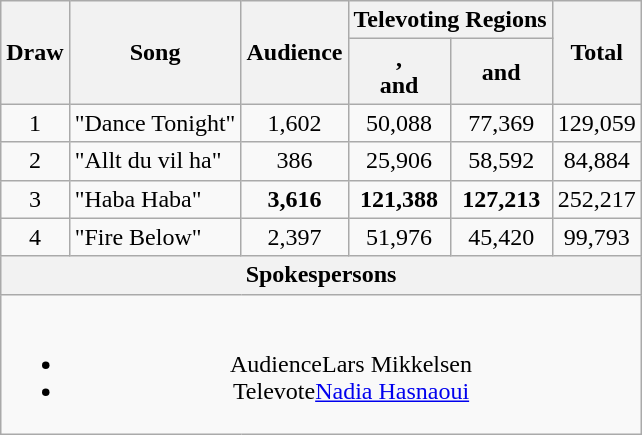<table class="wikitable collapsible" style="margin: 1em auto 1em auto; text-align:center;">
<tr>
<th rowspan="2">Draw</th>
<th rowspan="2">Song</th>
<th rowspan="2">Audience</th>
<th colspan="2">Televoting Regions</th>
<th rowspan="2">Total</th>
</tr>
<tr>
<th><abbr></abbr>, <abbr></abbr><br>and <abbr></abbr></th>
<th><abbr> and</abbr><br><abbr></abbr></th>
</tr>
<tr>
<td>1</td>
<td style="text-align:left;">"Dance Tonight"</td>
<td>1,602</td>
<td>50,088</td>
<td>77,369</td>
<td>129,059</td>
</tr>
<tr>
<td>2</td>
<td style="text-align:left;">"Allt du vil ha"</td>
<td>386</td>
<td>25,906</td>
<td>58,592</td>
<td>84,884</td>
</tr>
<tr>
<td>3</td>
<td style="text-align:left;">"Haba Haba"</td>
<td><strong>3,616</strong></td>
<td><strong>121,388</strong></td>
<td><strong>127,213</strong></td>
<td>252,217</td>
</tr>
<tr>
<td>4</td>
<td style="text-align:left;">"Fire Below"</td>
<td>2,397</td>
<td>51,976</td>
<td>45,420</td>
<td>99,793</td>
</tr>
<tr>
<th colspan="6">Spokespersons</th>
</tr>
<tr>
<td colspan="6"><br><ul><li>AudienceLars Mikkelsen</li><li>Televote<a href='#'>Nadia Hasnaoui</a></li></ul></td>
</tr>
</table>
